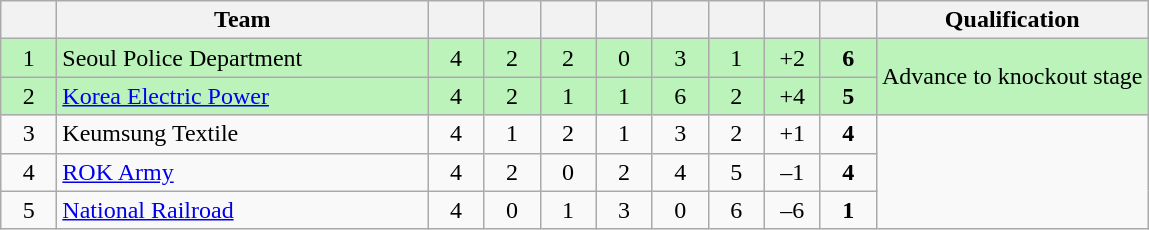<table class="wikitable" style="text-align:center;">
<tr>
<th width=30></th>
<th width=240>Team</th>
<th width=30></th>
<th width=30></th>
<th width=30></th>
<th width=30></th>
<th width=30></th>
<th width=30></th>
<th width=30></th>
<th width=30></th>
<th>Qualification</th>
</tr>
<tr bgcolor=#BBF3BB>
<td>1</td>
<td align=left>Seoul Police Department</td>
<td>4</td>
<td>2</td>
<td>2</td>
<td>0</td>
<td>3</td>
<td>1</td>
<td>+2</td>
<td><strong>6</strong></td>
<td rowspan=2>Advance to knockout stage</td>
</tr>
<tr bgcolor=#BBF3BB>
<td>2</td>
<td align=left><a href='#'>Korea Electric Power</a></td>
<td>4</td>
<td>2</td>
<td>1</td>
<td>1</td>
<td>6</td>
<td>2</td>
<td>+4</td>
<td><strong>5</strong></td>
</tr>
<tr>
<td>3</td>
<td align=left>Keumsung Textile</td>
<td>4</td>
<td>1</td>
<td>2</td>
<td>1</td>
<td>3</td>
<td>2</td>
<td>+1</td>
<td><strong>4</strong></td>
</tr>
<tr>
<td>4</td>
<td align=left><a href='#'>ROK Army</a></td>
<td>4</td>
<td>2</td>
<td>0</td>
<td>2</td>
<td>4</td>
<td>5</td>
<td>–1</td>
<td><strong>4</strong></td>
</tr>
<tr>
<td>5</td>
<td align=left><a href='#'>National Railroad</a></td>
<td>4</td>
<td>0</td>
<td>1</td>
<td>3</td>
<td>0</td>
<td>6</td>
<td>–6</td>
<td><strong>1</strong></td>
</tr>
</table>
